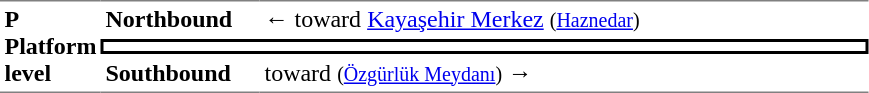<table table border=0 cellspacing=0 cellpadding=3>
<tr>
<td style="border-top:solid 1px gray;border-bottom:solid 1px gray;" width=50 rowspan=3 valign=top><strong>P<br>Platform level</strong></td>
<td style="border-top:solid 1px gray;" width=100><strong>Northbound</strong></td>
<td style="border-top:solid 1px gray;" width=400>←  toward <a href='#'>Kayaşehir Merkez</a> <small>(<a href='#'>Haznedar</a>)</small></td>
</tr>
<tr>
<td style="border-top:solid 2px black;border-right:solid 2px black;border-left:solid 2px black;border-bottom:solid 2px black;text-align:center;" colspan=2></td>
</tr>
<tr>
<td style="border-bottom:solid 1px gray;"><strong>Southbound</strong></td>
<td style="border-bottom:solid 1px gray;"> toward  <small>(<a href='#'>Özgürlük Meydanı</a>)</small> →</td>
</tr>
</table>
